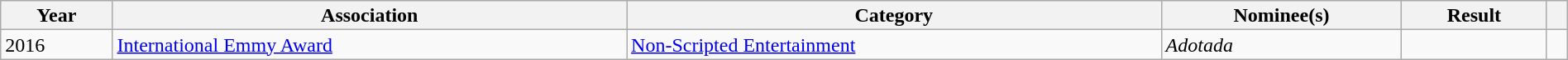<table class="wikitable sortable" style="text-align:left; line-height:16px; width:100%;">
<tr>
<th>Year</th>
<th>Association</th>
<th>Category</th>
<th>Nominee(s)</th>
<th>Result</th>
<th class="unsortable"></th>
</tr>
<tr>
<td>2016</td>
<td><a href='#'>International Emmy Award</a></td>
<td><a href='#'>Non-Scripted Entertainment</a></td>
<td><em>Adotada</em></td>
<td></td>
<td></td>
</tr>
</table>
